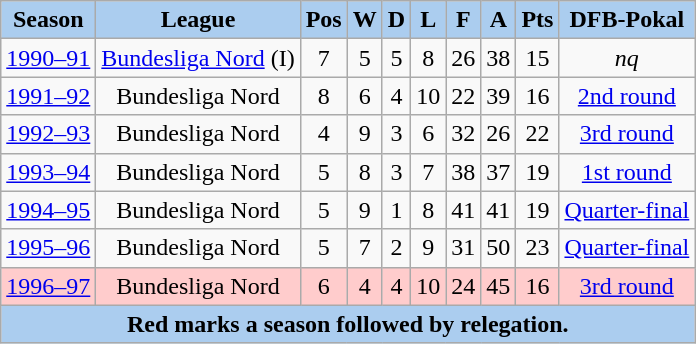<table class="wikitable">
<tr>
<th style="background:#ABCDEF;">Season</th>
<th style="background:#ABCDEF;">League</th>
<th style="background:#ABCDEF;">Pos</th>
<th style="background:#ABCDEF;">W</th>
<th style="background:#ABCDEF;">D</th>
<th style="background:#ABCDEF;">L</th>
<th style="background:#ABCDEF;">F</th>
<th style="background:#ABCDEF;">A</th>
<th style="background:#ABCDEF;">Pts</th>
<th style="background:#ABCDEF;">DFB-Pokal</th>
</tr>
<tr align="center">
<td><a href='#'>1990–91</a></td>
<td><a href='#'>Bundesliga Nord</a> (I)</td>
<td>7</td>
<td>5</td>
<td>5</td>
<td>8</td>
<td>26</td>
<td>38</td>
<td>15</td>
<td><em>nq</em></td>
</tr>
<tr align="center">
<td><a href='#'>1991–92</a></td>
<td>Bundesliga Nord</td>
<td>8</td>
<td>6</td>
<td>4</td>
<td>10</td>
<td>22</td>
<td>39</td>
<td>16</td>
<td><a href='#'>2nd round</a></td>
</tr>
<tr align="center">
<td><a href='#'>1992–93</a></td>
<td>Bundesliga Nord</td>
<td>4</td>
<td>9</td>
<td>3</td>
<td>6</td>
<td>32</td>
<td>26</td>
<td>22</td>
<td><a href='#'>3rd round</a></td>
</tr>
<tr align="center">
<td><a href='#'>1993–94</a></td>
<td>Bundesliga Nord</td>
<td>5</td>
<td>8</td>
<td>3</td>
<td>7</td>
<td>38</td>
<td>37</td>
<td>19</td>
<td><a href='#'>1st round</a></td>
</tr>
<tr align="center">
<td><a href='#'>1994–95</a></td>
<td>Bundesliga Nord</td>
<td>5</td>
<td>9</td>
<td>1</td>
<td>8</td>
<td>41</td>
<td>41</td>
<td>19</td>
<td><a href='#'>Quarter-final</a></td>
</tr>
<tr align="center">
<td><a href='#'>1995–96</a></td>
<td>Bundesliga Nord</td>
<td>5</td>
<td>7</td>
<td>2</td>
<td>9</td>
<td>31</td>
<td>50</td>
<td>23</td>
<td><a href='#'>Quarter-final</a></td>
</tr>
<tr align="center" style="background:#ffcccc;">
<td><a href='#'>1996–97</a></td>
<td>Bundesliga Nord</td>
<td>6</td>
<td>4</td>
<td>4</td>
<td>10</td>
<td>24</td>
<td>45</td>
<td>16</td>
<td><a href='#'>3rd round</a></td>
</tr>
<tr style="background:#ABCDEF;">
<td colspan="10" align="center"><strong>Red marks a season followed by relegation.</strong></td>
</tr>
</table>
